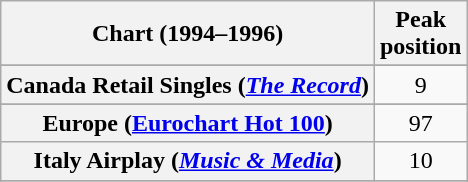<table class="wikitable sortable plainrowheaders" style="text-align:center">
<tr>
<th>Chart (1994–1996)</th>
<th>Peak<br>position</th>
</tr>
<tr>
</tr>
<tr>
<th scope="row">Canada Retail Singles (<em><a href='#'>The Record</a></em>)</th>
<td>9</td>
</tr>
<tr>
</tr>
<tr>
</tr>
<tr>
<th scope="row">Europe (<a href='#'>Eurochart Hot 100</a>)</th>
<td>97</td>
</tr>
<tr>
<th scope="row">Italy Airplay (<em><a href='#'>Music & Media</a></em>)</th>
<td>10</td>
</tr>
<tr>
</tr>
<tr>
</tr>
<tr>
</tr>
<tr>
</tr>
<tr>
</tr>
<tr>
</tr>
<tr>
</tr>
</table>
